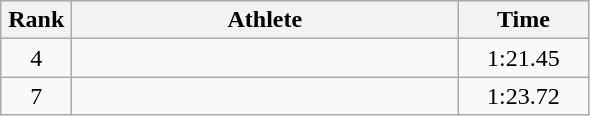<table class=wikitable style="text-align:center">
<tr>
<th width=40>Rank</th>
<th width=250>Athlete</th>
<th width=80>Time</th>
</tr>
<tr>
<td>4</td>
<td align=left></td>
<td>1:21.45</td>
</tr>
<tr>
<td>7</td>
<td align=left></td>
<td>1:23.72</td>
</tr>
</table>
